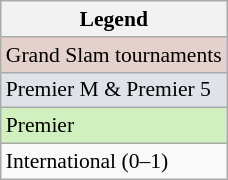<table class=wikitable style="font-size:90%">
<tr>
<th>Legend</th>
</tr>
<tr>
<td bgcolor=#e5d1cb>Grand Slam tournaments</td>
</tr>
<tr>
<td bgcolor=#dfe2e9>Premier M & Premier 5</td>
</tr>
<tr>
<td bgcolor=#d0f0c0>Premier</td>
</tr>
<tr>
<td>International (0–1)</td>
</tr>
</table>
